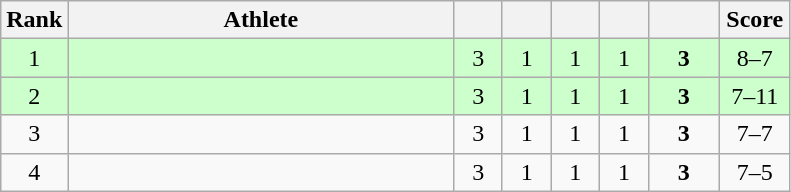<table class="wikitable" style="text-align: center;">
<tr>
<th width=25>Rank</th>
<th width=250>Athlete</th>
<th width=25></th>
<th width=25></th>
<th width=25></th>
<th width=25></th>
<th width=40></th>
<th width=40>Score</th>
</tr>
<tr bgcolor=ccffcc>
<td>1</td>
<td align=left></td>
<td>3</td>
<td>1</td>
<td>1</td>
<td>1</td>
<td><strong>3</strong></td>
<td>8–7</td>
</tr>
<tr bgcolor=ccffcc>
<td>2</td>
<td align=left></td>
<td>3</td>
<td>1</td>
<td>1</td>
<td>1</td>
<td><strong>3</strong></td>
<td>7–11</td>
</tr>
<tr>
<td>3</td>
<td align=left></td>
<td>3</td>
<td>1</td>
<td>1</td>
<td>1</td>
<td><strong>3</strong></td>
<td>7–7</td>
</tr>
<tr>
<td>4</td>
<td align=left></td>
<td>3</td>
<td>1</td>
<td>1</td>
<td>1</td>
<td><strong>3</strong></td>
<td>7–5</td>
</tr>
</table>
